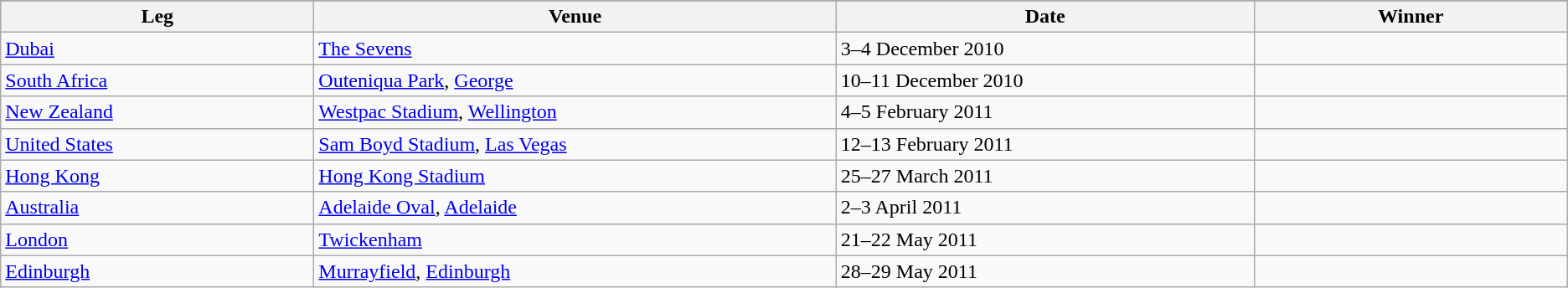<table class="wikitable sortable" style="text-align:left">
<tr bgcolor="#efefef">
</tr>
<tr bgcolor="#efefef">
<th width=6%>Leg</th>
<th width=10%>Venue</th>
<th width=8%>Date</th>
<th width=6%>Winner</th>
</tr>
<tr>
<td><a href='#'>Dubai</a></td>
<td><a href='#'>The Sevens</a></td>
<td>3–4 December 2010</td>
<td></td>
</tr>
<tr>
<td><a href='#'>South Africa</a></td>
<td><a href='#'>Outeniqua Park</a>, <a href='#'>George</a></td>
<td>10–11 December 2010</td>
<td></td>
</tr>
<tr>
<td><a href='#'>New Zealand</a></td>
<td><a href='#'>Westpac Stadium</a>, <a href='#'>Wellington</a></td>
<td>4–5 February 2011</td>
<td></td>
</tr>
<tr>
<td><a href='#'>United States</a></td>
<td><a href='#'>Sam Boyd Stadium</a>, <a href='#'>Las Vegas</a></td>
<td>12–13 February 2011</td>
<td></td>
</tr>
<tr>
<td><a href='#'>Hong Kong</a></td>
<td><a href='#'>Hong Kong Stadium</a></td>
<td>25–27 March 2011</td>
<td></td>
</tr>
<tr>
<td><a href='#'>Australia</a></td>
<td><a href='#'>Adelaide Oval</a>, <a href='#'>Adelaide</a></td>
<td>2–3 April 2011</td>
<td></td>
</tr>
<tr>
<td><a href='#'>London</a></td>
<td><a href='#'>Twickenham</a></td>
<td>21–22 May 2011</td>
<td></td>
</tr>
<tr>
<td><a href='#'>Edinburgh</a></td>
<td><a href='#'>Murrayfield</a>, <a href='#'>Edinburgh</a></td>
<td>28–29 May 2011</td>
<td></td>
</tr>
</table>
